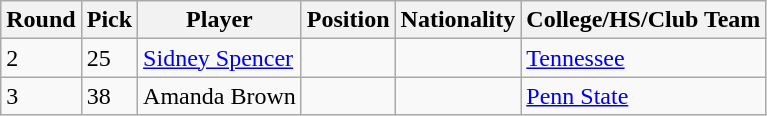<table class="wikitable">
<tr>
<th>Round</th>
<th>Pick</th>
<th>Player</th>
<th>Position</th>
<th>Nationality</th>
<th>College/HS/Club Team</th>
</tr>
<tr>
<td>2</td>
<td>25</td>
<td><a href='#'>Sidney Spencer</a></td>
<td></td>
<td></td>
<td><a href='#'>Tennessee</a></td>
</tr>
<tr>
<td>3</td>
<td>38</td>
<td>Amanda Brown</td>
<td></td>
<td></td>
<td><a href='#'>Penn State</a></td>
</tr>
</table>
